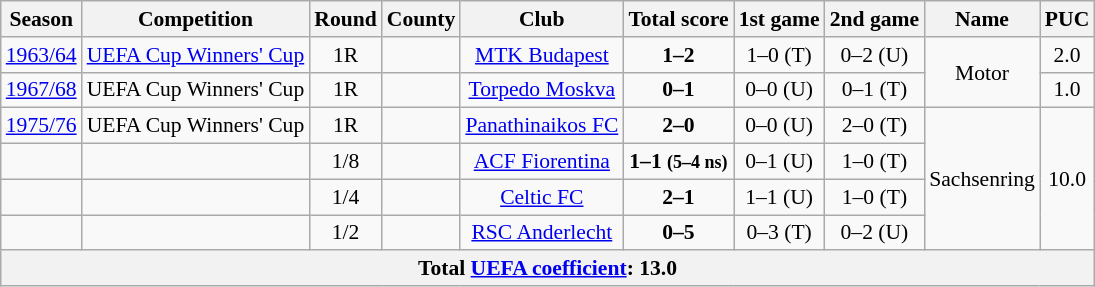<table class="wikitable" style=" text-align:center; font-size:90%;">
<tr>
<th>Season</th>
<th>Competition</th>
<th>Round</th>
<th>County</th>
<th>Club</th>
<th>Total score</th>
<th>1st game</th>
<th>2nd game</th>
<th>Name</th>
<th>PUC</th>
</tr>
<tr>
<td><a href='#'>1963/64</a></td>
<td><a href='#'>UEFA Cup Winners' Cup</a></td>
<td>1R</td>
<td></td>
<td><a href='#'>MTK Budapest</a></td>
<td><strong>1–2</strong></td>
<td>1–0 (T)</td>
<td>0–2 (U)</td>
<td rowspan="2" style="text-align:center">Motor</td>
<td rowspan="1">2.0</td>
</tr>
<tr>
<td><a href='#'>1967/68</a></td>
<td>UEFA Cup Winners' Cup</td>
<td>1R</td>
<td></td>
<td><a href='#'>Torpedo Moskva</a></td>
<td><strong>0–1</strong></td>
<td>0–0 (U)</td>
<td>0–1 (T)</td>
<td rowspan="1">1.0</td>
</tr>
<tr>
<td><a href='#'>1975/76</a></td>
<td>UEFA Cup Winners' Cup</td>
<td>1R</td>
<td></td>
<td><a href='#'>Panathinaikos FC</a></td>
<td><strong>2–0</strong></td>
<td>0–0 (U)</td>
<td>2–0 (T)</td>
<td rowspan="4" style="text-align:center">Sachsenring</td>
<td rowspan="4">10.0</td>
</tr>
<tr>
<td></td>
<td></td>
<td>1/8</td>
<td></td>
<td><a href='#'>ACF Fiorentina</a></td>
<td><strong>1–1 <small> (5–4 ns)</small></strong></td>
<td>0–1 (U)</td>
<td>1–0 (T)</td>
</tr>
<tr>
<td></td>
<td></td>
<td>1/4</td>
<td></td>
<td><a href='#'>Celtic FC</a></td>
<td><strong>2–1</strong></td>
<td>1–1 (U)</td>
<td>1–0 (T)</td>
</tr>
<tr>
<td></td>
<td></td>
<td>1/2</td>
<td></td>
<td><a href='#'>RSC Anderlecht</a></td>
<td><strong>0–5</strong></td>
<td>0–3 (T)</td>
<td>0–2 (U)</td>
</tr>
<tr>
<th colspan=10>Total <a href='#'>UEFA coefficient</a>: <strong>13.0</strong></th>
</tr>
</table>
